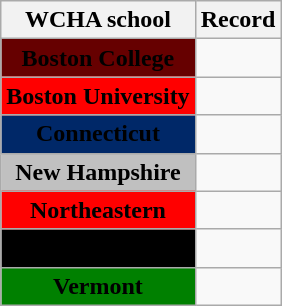<table class="wikitable">
<tr align="center">
<th>WCHA school</th>
<th>Record</th>
</tr>
<tr align="center" bgcolor="">
<td bgcolor="#660000"><span> <strong>Boston College</strong></span></td>
<td></td>
</tr>
<tr align="center" bgcolor="">
<td bgcolor="red"><span> <strong>Boston University</strong></span></td>
<td></td>
</tr>
<tr align="center" bgcolor="">
<td bgcolor="#002868"><span><strong>Connecticut</strong></span></td>
<td></td>
</tr>
<tr align="center" bgcolor="">
<td bgcolor="silver"><span> <strong>New Hampshire</strong></span></td>
<td></td>
</tr>
<tr align="center" bgcolor="">
<td bgcolor="red"><span><strong>Northeastern</strong></span></td>
<td></td>
</tr>
<tr align="center" bgcolor="">
<td bgcolor="black"><span><strong>Providence</strong></span></td>
<td></td>
</tr>
<tr align="center" bgcolor="">
<td bgcolor="green"><span><strong>Vermont</strong></span></td>
<td></td>
</tr>
</table>
